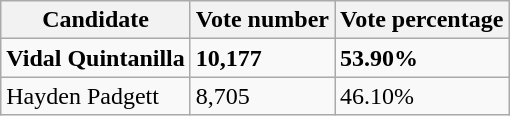<table class="wikitable">
<tr>
<th>Candidate</th>
<th>Vote number</th>
<th>Vote percentage</th>
</tr>
<tr>
<td><strong>Vidal Quintanilla</strong></td>
<td><strong>10,177</strong></td>
<td><strong>53.90%</strong></td>
</tr>
<tr>
<td>Hayden Padgett</td>
<td>8,705</td>
<td>46.10%</td>
</tr>
</table>
